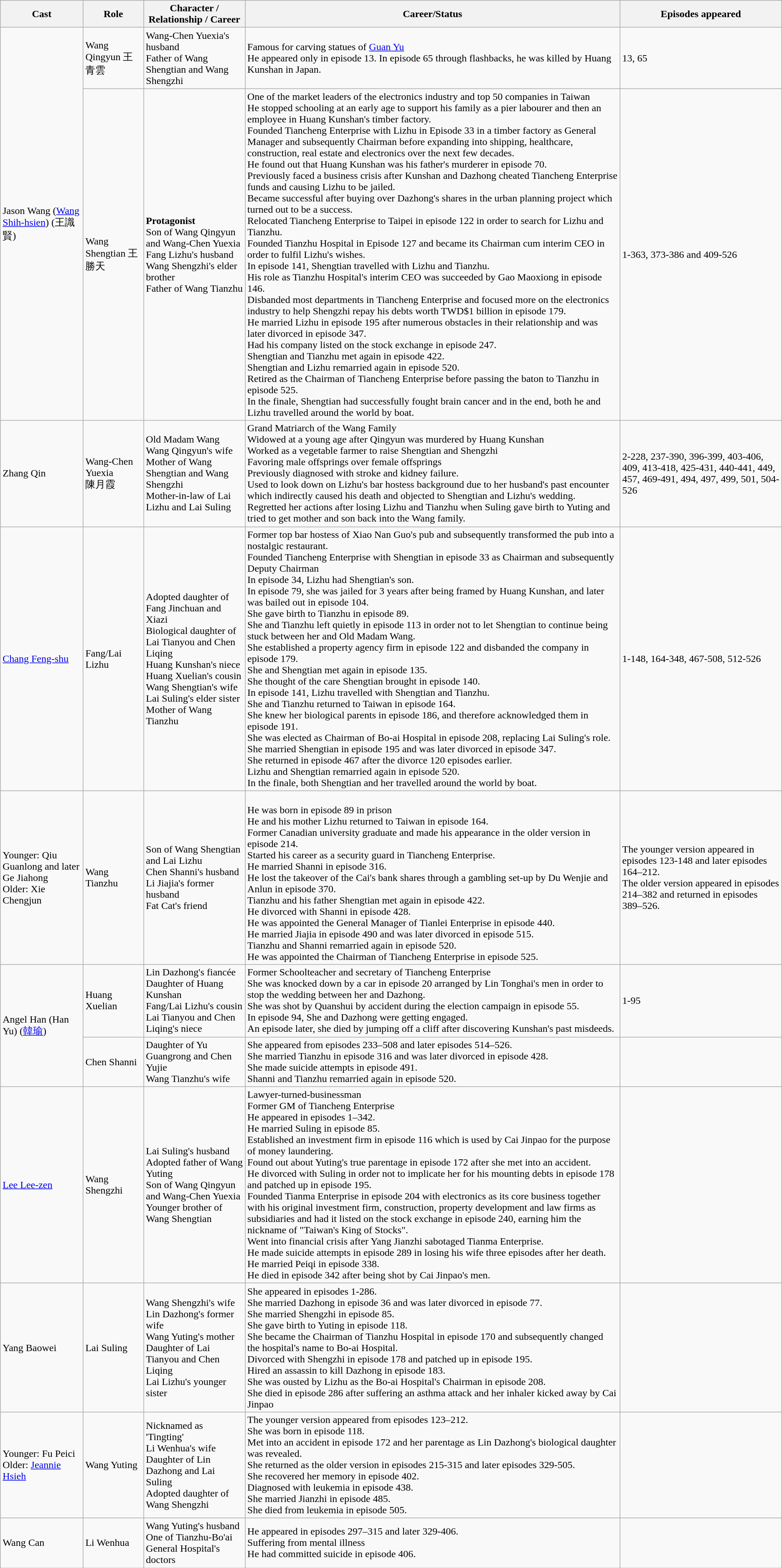<table class="wikitable">
<tr>
<th>Cast</th>
<th>Role</th>
<th>Character / Relationship / Career</th>
<th>Career/Status</th>
<th>Episodes appeared</th>
</tr>
<tr>
<td rowspan=2>Jason Wang (<a href='#'>Wang Shih-hsien</a>) (王識賢)</td>
<td>Wang Qingyun 王青雲</td>
<td>Wang-Chen Yuexia's husband <br>Father of Wang Shengtian and Wang Shengzhi</td>
<td>Famous for carving statues of <a href='#'>Guan Yu</a><br>He appeared only in episode 13. In episode 65 through flashbacks, he was killed by Huang Kunshan in Japan.</td>
<td>13, 65</td>
</tr>
<tr>
<td>Wang Shengtian 王勝天</td>
<td><strong>Protagonist</strong> <br> Son of Wang Qingyun and Wang-Chen Yuexia <br> Fang Lizhu's husband <br> Wang Shengzhi's elder brother <br> Father of Wang Tianzhu</td>
<td>One of the market leaders of the electronics industry and top 50 companies in Taiwan<br>He stopped schooling at an early age to support his family as a pier labourer and then an employee in Huang Kunshan's timber factory.<br>Founded Tiancheng Enterprise with Lizhu in Episode 33 in a timber factory as General Manager and subsequently Chairman before expanding into shipping, healthcare, construction, real estate and electronics over the next few decades.<br>He found out that Huang Kunshan was his father's murderer in episode 70.<br>Previously faced a business crisis after Kunshan and Dazhong cheated Tiancheng Enterprise funds and causing Lizhu to be jailed.<br>Became successful after buying over Dazhong's shares in the urban planning project which turned out to be a success.<br>Relocated Tiancheng Enterprise to Taipei in episode 122 in order to search for Lizhu and Tianzhu.<br>Founded Tianzhu Hospital in Episode 127 and became its Chairman cum interim CEO in order to fulfil Lizhu's wishes.<br> In episode 141, Shengtian travelled with Lizhu and Tianzhu.<br>His role as Tianzhu Hospital's interim CEO was succeeded by Gao Maoxiong in episode 146.<br>Disbanded most departments in Tiancheng Enterprise and focused more on the electronics industry to help Shengzhi repay his debts worth TWD$1 billion in episode 179.<br>He married Lizhu in episode 195 after numerous obstacles in their relationship and was later divorced in episode 347.<br>Had his company listed on the stock exchange in episode 247.<br> Shengtian and Tianzhu met again in episode 422. <br> Shengtian and Lizhu remarried again in episode 520.<br>Retired as the Chairman of Tiancheng Enterprise before passing the baton to Tianzhu in episode 525.  <br> In the finale, Shengtian had successfully fought brain cancer and in the end, both he and Lizhu travelled around the world by boat.</td>
<td>1-363, 373-386 and 409-526</td>
</tr>
<tr>
<td>Zhang Qin</td>
<td>Wang-Chen Yuexia<br>陳月霞</td>
<td>Old Madam Wang <br> Wang Qingyun's wife <br> Mother of Wang Shengtian and Wang Shengzhi <br> Mother-in-law of Lai Lizhu and Lai Suling</td>
<td>Grand Matriarch of the Wang Family<br>Widowed at a young age after Qingyun was murdered by Huang Kunshan<br>Worked as a vegetable farmer to raise Shengtian and Shengzhi<br>Favoring male offsprings over female offsprings<br>Previously diagnosed with stroke and kidney failure.<br>Used to look down on Lizhu's bar hostess background due to her husband's past encounter which indirectly caused his death and objected to Shengtian and Lizhu's wedding.<br>Regretted her actions after losing Lizhu and Tianzhu when Suling gave birth to Yuting and tried to get mother and son back into the Wang family.</td>
<td>2-228, 237-390, 396-399, 403-406, 409, 413-418, 425-431, 440-441, 449, 457, 469-491, 494, 497, 499, 501, 504-526<br></td>
</tr>
<tr>
<td><a href='#'>Chang Feng-shu</a></td>
<td>Fang/Lai Lizhu</td>
<td>Adopted daughter of Fang Jinchuan and Xiazi <br> Biological daughter of Lai Tianyou and Chen Liqing<br>Huang Kunshan's niece<br>Huang Xuelian's cousin<br> Wang Shengtian's wife <br> Lai Suling's elder sister <br> Mother of Wang Tianzhu</td>
<td>Former top bar hostess of Xiao Nan Guo's pub and subsequently transformed the pub into a nostalgic restaurant.<br>Founded Tiancheng Enterprise with Shengtian in episode 33 as Chairman and subsequently Deputy Chairman<br>In episode 34, Lizhu had Shengtian's son. <br>In episode 79, she was jailed for 3 years after being framed by Huang Kunshan, and later was bailed out in episode 104. <br>She gave birth to Tianzhu in episode 89.<br>She and Tianzhu left quietly in episode 113 in order not to let Shengtian to continue being stuck between her and Old Madam Wang.<br>She established a property agency firm in episode 122 and disbanded the company in episode 179.<br>She and Shengtian met again in episode 135.<br> She thought of the care Shengtian brought in episode 140. <br> In episode 141, Lizhu travelled with Shengtian and Tianzhu. <br> She and Tianzhu returned to Taiwan in episode 164. <br> She knew her biological parents in episode 186, and therefore acknowledged them in episode 191.<br>She was elected as Chairman of Bo-ai Hospital in episode 208, replacing Lai Suling's role.<br> She married Shengtian in episode 195 and was later divorced in episode 347. <br>She returned in episode 467 after the divorce 120 episodes earlier. <br> Lizhu and Shengtian remarried again in episode 520. <br> In the finale, both Shengtian and her travelled around the world by boat.</td>
<td>1-148, 164-348, 467-508, 512-526</td>
</tr>
<tr>
<td>Younger: Qiu Guanlong and later Ge Jiahong <br> Older: Xie Chengjun</td>
<td>Wang Tianzhu</td>
<td>Son of Wang Shengtian and Lai Lizhu <br> Chen Shanni's husband <br> Li Jiajia's former husband <br> Fat Cat's friend</td>
<td><br> He was born in episode 89 in prison<br> He and his mother Lizhu returned to Taiwan in episode 164.<br>Former Canadian university graduate and made his appearance in the older version in episode 214.<br>Started his career as a security guard in Tiancheng Enterprise.<br> He married Shanni in episode 316.<br>He lost the takeover of the Cai's bank shares through a gambling set-up by Du Wenjie and Anlun in episode 370.<br> Tianzhu and his father Shengtian met again in episode 422. <br> He divorced with Shanni in episode 428. <br> He was appointed the General Manager of Tianlei Enterprise in episode 440. <br> He married Jiajia in episode 490 and was later divorced in episode 515. <br> Tianzhu and Shanni remarried again in episode 520. <br> He was appointed the Chairman of Tiancheng Enterprise in episode 525.</td>
<td>The younger version appeared in episodes 123-148 and later episodes 164–212. <br> The older version appeared in episodes 214–382 and returned in episodes 389–526.</td>
</tr>
<tr>
<td rowspan=2>Angel Han (Han Yu) (<a href='#'>韓瑜</a>)</td>
<td>Huang Xuelian</td>
<td>Lin Dazhong's fiancée <br>Daughter of Huang Kunshan<br>Fang/Lai Lizhu's cousin<br>Lai Tianyou and Chen Liqing's niece
<br></td>
<td>Former Schoolteacher and secretary of Tiancheng Enterprise<br>She was knocked down by a car in episode 20 arranged by Lin Tonghai's men in order to stop the wedding between her and Dazhong.<br>She was shot by Quanshui by accident during the election campaign in episode 55.<br>In episode 94, She and Dazhong were getting engaged. <br>An episode later, she died by jumping off a cliff after discovering Kunshan's past misdeeds.</td>
<td>1-95</td>
</tr>
<tr>
<td>Chen Shanni</td>
<td>Daughter of Yu Guangrong and Chen Yujie <br> Wang Tianzhu's wife</td>
<td>She appeared from episodes 233–508 and later episodes 514–526. <br> She married Tianzhu in episode 316 and was later divorced in episode 428. <br> She made suicide attempts in episode 491. <br> Shanni and Tianzhu remarried again in episode 520.</td>
<td></td>
</tr>
<tr>
<td><a href='#'>Lee Lee-zen</a></td>
<td>Wang Shengzhi</td>
<td>Lai Suling's husband <br> Adopted father of Wang Yuting <br> Son of Wang Qingyun and Wang-Chen Yuexia <br> Younger brother of Wang Shengtian</td>
<td>Lawyer-turned-businessman<br>Former GM of Tiancheng Enterprise<br>He appeared in episodes 1–342. <br>He married Suling in episode 85.<br>Established an investment firm in episode 116 which is used by Cai Jinpao for the purpose of money laundering.<br>Found out about Yuting's true parentage in episode 172 after she met into an accident.<br>He divorced with Suling in order not to implicate her for his mounting debts in episode 178 and patched up in episode 195.<br>Founded Tianma Enterprise in episode 204 with electronics as its core business together with his original investment firm, construction, property development and law firms as subsidiaries and had it listed on the stock exchange in episode 240, earning him the nickname of "Taiwan's King of Stocks".<br>Went into financial crisis after Yang Jianzhi sabotaged Tianma Enterprise.<br>He made suicide attempts in episode 289 in losing his wife three episodes after her death. <br>He married Peiqi in episode 338. <br>He died in episode 342 after being shot by Cai Jinpao's men.</td>
<td></td>
</tr>
<tr>
<td>Yang Baowei</td>
<td>Lai Suling</td>
<td>Wang Shengzhi's wife <br> Lin Dazhong's former wife <br> Wang Yuting's mother <br> Daughter of Lai Tianyou and Chen Liqing <br> Lai Lizhu's younger sister</td>
<td>She appeared in episodes 1-286. <br> She married Dazhong in episode 36 and was later divorced in episode 77. <br> She married Shengzhi in episode 85. <br> She gave birth to Yuting in episode 118.<br>She became the Chairman of Tianzhu Hospital in episode 170 and subsequently changed the hospital's name to Bo-ai Hospital.<br>Divorced with Shengzhi in episode 178 and patched up in episode 195.<br>Hired an assassin to kill Dazhong in episode 183.<br>She was ousted by Lizhu as the Bo-ai Hospital's Chairman in episode 208.<br>She died in episode 286 after suffering an asthma attack and her inhaler kicked away by Cai Jinpao</td>
<td></td>
</tr>
<tr>
<td>Younger: Fu Peici <br> Older: <a href='#'>Jeannie Hsieh</a></td>
<td>Wang Yuting</td>
<td>Nicknamed as 'Tingting' <br> Li Wenhua's wife <br> Daughter of Lin Dazhong and Lai Suling <br> Adopted daughter of Wang Shengzhi</td>
<td>The younger version appeared from episodes 123–212. <br>She was born in episode 118.<br>Met into an accident in episode 172 and her parentage as Lin Dazhong's biological daughter was revealed.<br>She returned as the older version in episodes 215-315 and later episodes 329-505. <br> She recovered her memory in episode 402.<br>Diagnosed with leukemia in episode 438.<br> She married Jianzhi in episode 485. <br> She died from leukemia in episode 505.</td>
<td></td>
</tr>
<tr>
<td>Wang Can</td>
<td>Li Wenhua</td>
<td>Wang Yuting's husband <br> One of Tianzhu-Bo'ai General Hospital's doctors</td>
<td>He appeared in episodes 297–315 and later 329-406.<br>Suffering from mental illness<br> He had committed suicide in episode 406.</td>
<td></td>
</tr>
</table>
